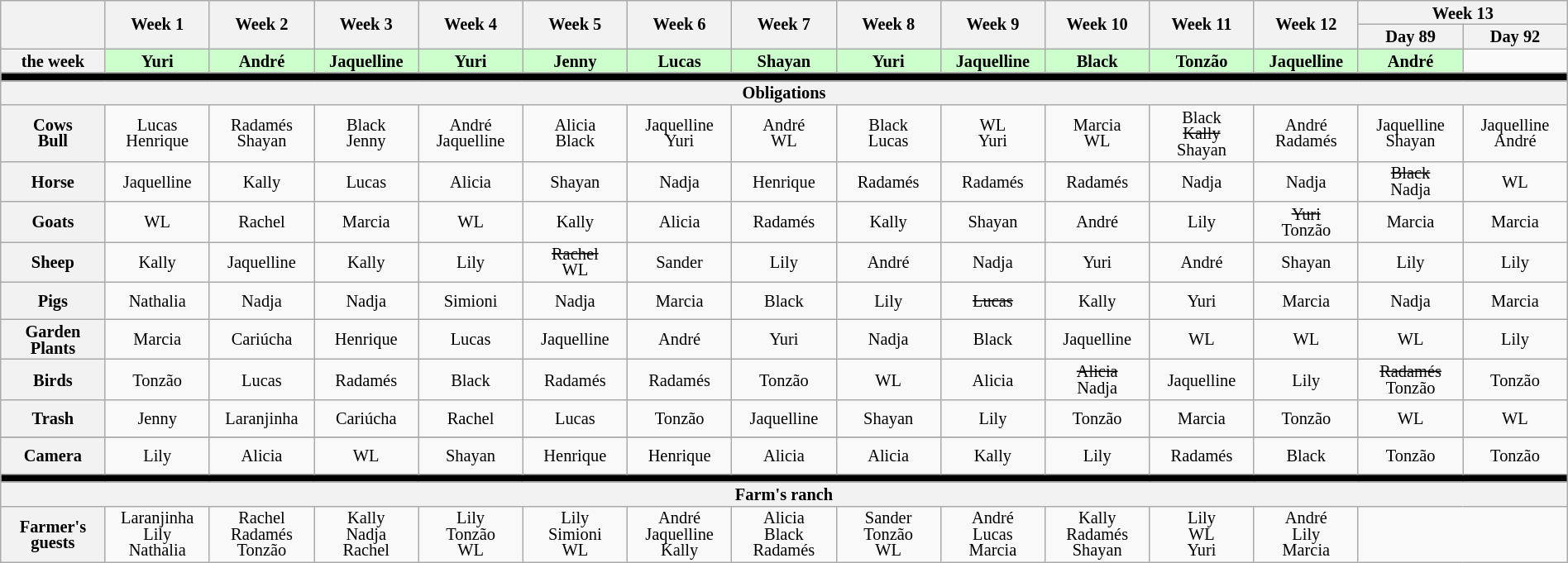<table class="wikitable" style="text-align:center; font-size:85%; width:100%; line-height:13px;">
<tr>
<th rowspan="2" width="6.6%"></th>
<th rowspan="2" width="6.6%">Week 1</th>
<th rowspan="2" width="6.6%">Week 2</th>
<th rowspan="2" width="6.6%">Week 3</th>
<th rowspan="2" width="6.6%">Week 4</th>
<th rowspan="2" width="6.6%">Week 5</th>
<th rowspan="2" width="6.6%">Week 6</th>
<th rowspan="2" width="6.6%">Week 7</th>
<th rowspan="2" width="6.6%">Week 8</th>
<th rowspan="2" width="6.6%">Week 9</th>
<th rowspan="2" width="6.6%">Week 10</th>
<th rowspan="2" width="6.6%">Week 11</th>
<th rowspan="2" width="6.6%">Week 12</th>
<th colspan="2" width="6.6%">Week 13</th>
</tr>
<tr>
<th width="6.6%">Day 89</th>
<th width="6.6%">Day 92</th>
</tr>
<tr>
<th> the week</th>
<td bgcolor="CCFFCC"><strong>Yuri</strong></td>
<td bgcolor="CCFFCC"><strong>André</strong></td>
<td bgcolor="CCFFCC"><strong>Jaquelline</strong></td>
<td bgcolor="CCFFCC"><strong>Yuri</strong></td>
<td bgcolor="CCFFCC"><strong>Jenny</strong></td>
<td bgcolor="CCFFCC"><strong>Lucas</strong></td>
<td bgcolor="CCFFCC"><strong>Shayan</strong></td>
<td bgcolor="CCFFCC"><strong>Yuri</strong></td>
<td bgcolor="CCFFCC"><strong>Jaquelline</strong></td>
<td bgcolor="CCFFCC"><strong>Black</strong></td>
<td bgcolor="CCFFCC"><strong>Tonzão</strong></td>
<td bgcolor="CCFFCC"><strong>Jaquelline</strong></td>
<td bgcolor="CCFFCC"><strong>André</strong></td>
<td></td>
</tr>
<tr>
<td bgcolor=000000 colspan=16></td>
</tr>
<tr>
<th colspan=16>Obligations</th>
</tr>
<tr>
<th>Cows<br>Bull</th>
<td>Lucas<br>Henrique</td>
<td>Radamés<br>Shayan</td>
<td>Black<br>Jenny</td>
<td>André<br>Jaquelline</td>
<td>Alicia<br>Black</td>
<td>Jaquelline<br>Yuri</td>
<td>André<br>WL</td>
<td>Black<br>Lucas</td>
<td>WL<br>Yuri</td>
<td>Marcia<br>WL</td>
<td>Black<br><s>Kally</s><br>Shayan</td>
<td>André<br>Radamés</td>
<td>Jaquelline<br>Shayan</td>
<td>Jaquelline<br>André</td>
</tr>
<tr style="height:30px">
<th>Horse</th>
<td>Jaquelline</td>
<td>Kally</td>
<td>Lucas</td>
<td>Alicia</td>
<td>Shayan</td>
<td>Nadja</td>
<td>Henrique</td>
<td>Radamés</td>
<td>Radamés</td>
<td>Radamés</td>
<td>Nadja</td>
<td>Nadja</td>
<td><s>Black</s><br>Nadja</td>
<td>WL</td>
</tr>
<tr style="height:30px">
<th>Goats</th>
<td>WL</td>
<td>Rachel</td>
<td>Marcia</td>
<td>WL</td>
<td>Kally</td>
<td>Alicia</td>
<td>Radamés</td>
<td>Kally</td>
<td>Shayan</td>
<td>André</td>
<td>Lily</td>
<td><s>Yuri</s><br>Tonzão</td>
<td>Marcia</td>
<td>Marcia</td>
</tr>
<tr style="height:30px">
<th>Sheep</th>
<td>Kally</td>
<td>Jaquelline</td>
<td>Kally</td>
<td>Lily</td>
<td><s>Rachel</s><br>WL</td>
<td>Sander</td>
<td>Lily</td>
<td>André</td>
<td>Nadja</td>
<td>Yuri</td>
<td>André</td>
<td>Shayan</td>
<td>Lily</td>
<td>Lily</td>
</tr>
<tr style="height:30px">
<th>Pigs</th>
<td>Nathalia</td>
<td>Nadja</td>
<td>Nadja</td>
<td>Simioni</td>
<td>Nadja</td>
<td>Marcia</td>
<td>Black</td>
<td>Lily</td>
<td><s>Lucas</s></td>
<td>Kally</td>
<td>Yuri</td>
<td>Marcia</td>
<td>Nadja</td>
<td>Marcia</td>
</tr>
<tr style="height:30px">
<th>Garden<br>Plants</th>
<td>Marcia</td>
<td>Cariúcha</td>
<td>Henrique</td>
<td>Lucas</td>
<td>Jaquelline</td>
<td>André</td>
<td>Yuri</td>
<td>Nadja</td>
<td>Black</td>
<td>Jaquelline</td>
<td>WL</td>
<td>WL</td>
<td>WL</td>
<td>Lily</td>
</tr>
<tr style="height:30px">
<th>Birds</th>
<td>Tonzão</td>
<td>Lucas</td>
<td>Radamés</td>
<td>Black</td>
<td>Radamés</td>
<td>Radamés</td>
<td>Tonzão</td>
<td>WL</td>
<td>Alicia</td>
<td><s>Alicia</s><br>Nadja</td>
<td>Jaquelline</td>
<td>Lily</td>
<td><s>Radamés</s><br>Tonzão</td>
<td>Tonzão</td>
</tr>
<tr style="height:30px">
<th>Trash</th>
<td>Jenny</td>
<td>Laranjinha</td>
<td>Cariúcha</td>
<td>Rachel</td>
<td>Lucas</td>
<td>Tonzão</td>
<td>Jaquelline</td>
<td>Shayan</td>
<td>Lily</td>
<td>Tonzão</td>
<td>Marcia</td>
<td>Tonzão</td>
<td>WL</td>
<td>WL</td>
</tr>
<tr>
</tr>
<tr style="height:30px">
<th>Camera</th>
<td>Lily</td>
<td>Alicia</td>
<td>WL</td>
<td>Shayan</td>
<td>Henrique</td>
<td>Henrique</td>
<td>Alicia</td>
<td>Alicia</td>
<td>Kally</td>
<td>Lily</td>
<td>Radamés</td>
<td>Black</td>
<td>Tonzão</td>
<td>Tonzão</td>
</tr>
<tr>
<td bgcolor=000000 colspan=16></td>
</tr>
<tr>
<th colspan=16>Farm's ranch</th>
</tr>
<tr>
<th>Farmer's<br>guests</th>
<td>Laranjinha<br>Lily<br>Nathalia</td>
<td>Rachel<br>Radamés<br>Tonzão</td>
<td>Kally<br>Nadja<br>Rachel</td>
<td>Lily<br>Tonzão<br>WL</td>
<td>Lily<br>Simioni<br>WL</td>
<td>André<br>Jaquelline<br>Kally</td>
<td>Alicia<br>Black<br>Radamés</td>
<td>Sander<br>Tonzão<br>WL</td>
<td>André<br>Lucas<br>Marcia</td>
<td>Kally<br>Radamés<br>Shayan</td>
<td>Lily<br>WL<br>Yuri</td>
<td>André<br>Lily<br>Marcia</td>
<td colspan="2"></td>
</tr>
</table>
